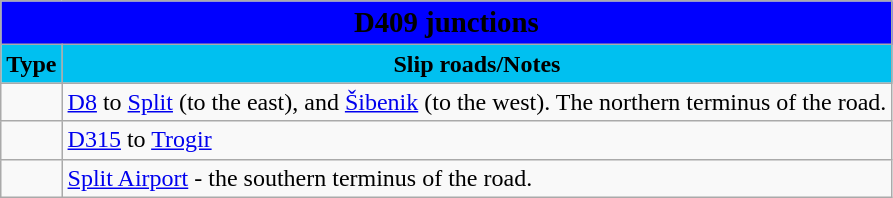<table class="wikitable">
<tr>
<td colspan=2 bgcolor=blue align=center style=margin-top:15><span><big><strong>D409 junctions</strong></big></span></td>
</tr>
<tr>
<td align=center bgcolor=00c0f0><strong>Type</strong></td>
<td align=center bgcolor=00c0f0><strong>Slip roads/Notes</strong></td>
</tr>
<tr>
<td></td>
<td> <a href='#'>D8</a> to <a href='#'>Split</a> (to the east), and <a href='#'>Šibenik</a> (to the west). The northern terminus of the road.</td>
</tr>
<tr>
<td></td>
<td> <a href='#'>D315</a> to <a href='#'>Trogir</a></td>
</tr>
<tr>
<td></td>
<td><a href='#'>Split Airport</a> - the southern terminus of the road.</td>
</tr>
</table>
